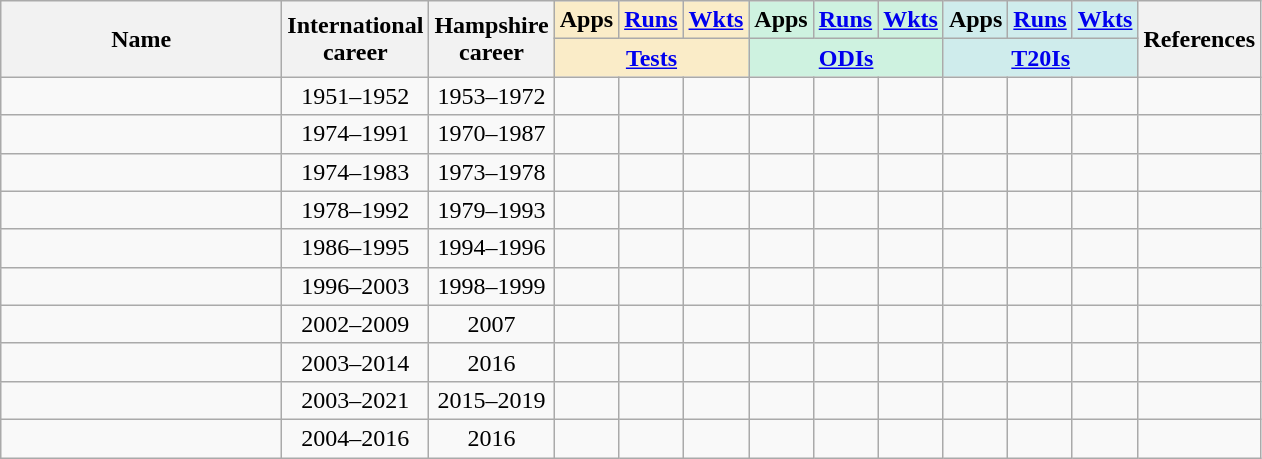<table class="wikitable sortable" style="text-align: center;">
<tr>
<th style="width:180px" rowspan="2">Name</th>
<th rowspan="2">International<br>career</th>
<th rowspan="2">Hampshire<br>career</th>
<th style="background:#faecc8">Apps</th>
<th style="background:#faecc8"><a href='#'>Runs</a></th>
<th style="background:#faecc8"><a href='#'>Wkts</a></th>
<th style="background:#cef2e0">Apps</th>
<th style="background:#cef2e0"><a href='#'>Runs</a></th>
<th style="background:#cef2e0"><a href='#'>Wkts</a></th>
<th style="background:#CFECEC">Apps</th>
<th style="background:#CFECEC"><a href='#'>Runs</a></th>
<th style="background:#CFECEC"><a href='#'>Wkts</a></th>
<th class="unsortable" rowspan="2">References</th>
</tr>
<tr class="unsortable">
<th colspan="3" style="background:#faecc8"><a href='#'>Tests</a></th>
<th colspan="3" style="background:#cef2e0"><a href='#'>ODIs</a></th>
<th colspan="3" style="background:#CFECEC"><a href='#'>T20Is</a></th>
</tr>
<tr>
<td></td>
<td>1951–1952</td>
<td>1953–1972</td>
<td></td>
<td></td>
<td></td>
<td></td>
<td></td>
<td></td>
<td></td>
<td></td>
<td></td>
<td></td>
</tr>
<tr>
<td></td>
<td>1974–1991</td>
<td>1970–1987</td>
<td></td>
<td></td>
<td></td>
<td></td>
<td></td>
<td></td>
<td></td>
<td></td>
<td></td>
<td></td>
</tr>
<tr>
<td></td>
<td>1974–1983</td>
<td>1973–1978</td>
<td></td>
<td></td>
<td></td>
<td></td>
<td></td>
<td></td>
<td></td>
<td></td>
<td></td>
<td></td>
</tr>
<tr>
<td></td>
<td>1978–1992</td>
<td>1979–1993</td>
<td></td>
<td></td>
<td></td>
<td></td>
<td></td>
<td></td>
<td></td>
<td></td>
<td></td>
<td></td>
</tr>
<tr>
<td></td>
<td>1986–1995</td>
<td>1994–1996</td>
<td></td>
<td></td>
<td></td>
<td></td>
<td></td>
<td></td>
<td></td>
<td></td>
<td></td>
<td></td>
</tr>
<tr>
<td></td>
<td>1996–2003</td>
<td>1998–1999</td>
<td></td>
<td></td>
<td></td>
<td></td>
<td></td>
<td></td>
<td></td>
<td></td>
<td></td>
<td></td>
</tr>
<tr>
<td></td>
<td>2002–2009</td>
<td>2007</td>
<td></td>
<td></td>
<td></td>
<td></td>
<td></td>
<td></td>
<td></td>
<td></td>
<td></td>
<td></td>
</tr>
<tr>
<td></td>
<td>2003–2014</td>
<td>2016</td>
<td></td>
<td></td>
<td></td>
<td></td>
<td></td>
<td></td>
<td></td>
<td></td>
<td></td>
<td></td>
</tr>
<tr>
<td></td>
<td>2003–2021</td>
<td>2015–2019</td>
<td></td>
<td></td>
<td></td>
<td></td>
<td></td>
<td></td>
<td></td>
<td></td>
<td></td>
<td></td>
</tr>
<tr>
<td></td>
<td>2004–2016</td>
<td>2016</td>
<td></td>
<td></td>
<td></td>
<td></td>
<td></td>
<td></td>
<td></td>
<td></td>
<td></td>
<td></td>
</tr>
</table>
